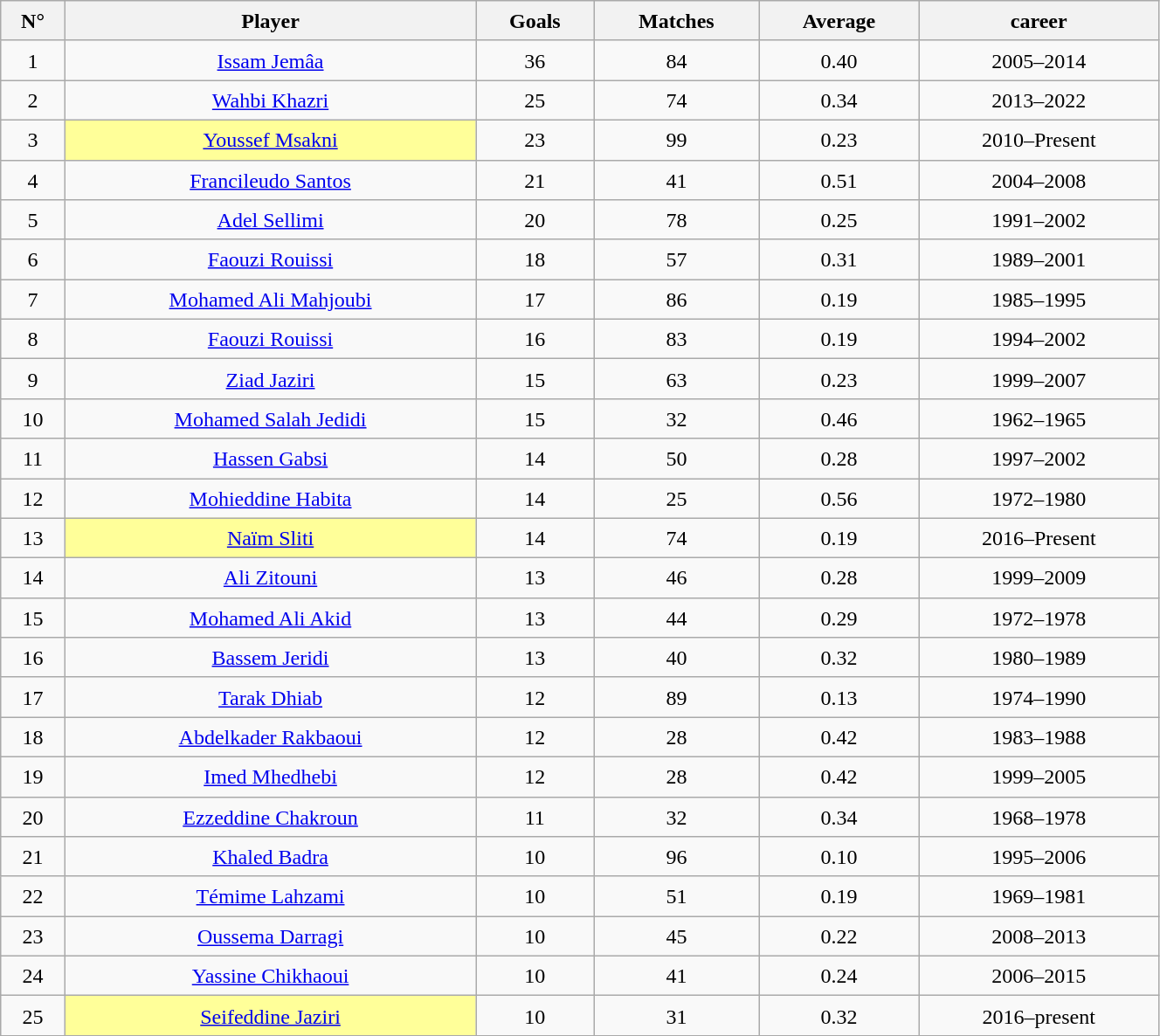<table class="wikitable alternance" width="70%" style="font-size:100%; text-align:center; line-height:23px;">
<tr>
<th>N°</th>
<th>Player</th>
<th>Goals</th>
<th>Matches</th>
<th>Average</th>
<th>career</th>
</tr>
<tr>
<td>1</td>
<td><a href='#'>Issam Jemâa</a></td>
<td>36</td>
<td>84</td>
<td>0.40</td>
<td>2005–2014</td>
</tr>
<tr>
<td>2</td>
<td><a href='#'>Wahbi Khazri</a></td>
<td>25</td>
<td>74</td>
<td>0.34</td>
<td>2013–2022</td>
</tr>
<tr>
<td>3</td>
<td style="background:#ff9;"><a href='#'>Youssef Msakni</a></td>
<td>23</td>
<td>99</td>
<td>0.23</td>
<td>2010–Present</td>
</tr>
<tr>
<td>4</td>
<td><a href='#'>Francileudo Santos</a></td>
<td>21</td>
<td>41</td>
<td>0.51</td>
<td>2004–2008</td>
</tr>
<tr>
<td>5</td>
<td><a href='#'>Adel Sellimi</a></td>
<td>20</td>
<td>78</td>
<td>0.25</td>
<td>1991–2002</td>
</tr>
<tr>
<td>6</td>
<td><a href='#'>Faouzi Rouissi</a></td>
<td>18</td>
<td>57</td>
<td>0.31</td>
<td>1989–2001</td>
</tr>
<tr>
<td>7</td>
<td><a href='#'>Mohamed Ali Mahjoubi</a></td>
<td>17</td>
<td>86</td>
<td>0.19</td>
<td>1985–1995</td>
</tr>
<tr>
<td>8</td>
<td><a href='#'>Faouzi Rouissi</a></td>
<td>16</td>
<td>83</td>
<td>0.19</td>
<td>1994–2002</td>
</tr>
<tr>
<td>9</td>
<td><a href='#'>Ziad Jaziri</a></td>
<td>15</td>
<td>63</td>
<td>0.23</td>
<td>1999–2007</td>
</tr>
<tr>
<td>10</td>
<td><a href='#'>Mohamed Salah Jedidi</a></td>
<td>15</td>
<td>32</td>
<td>0.46</td>
<td>1962–1965</td>
</tr>
<tr>
<td>11</td>
<td><a href='#'>Hassen Gabsi</a></td>
<td>14</td>
<td>50</td>
<td>0.28</td>
<td>1997–2002</td>
</tr>
<tr>
<td>12</td>
<td><a href='#'>Mohieddine Habita</a></td>
<td>14</td>
<td>25</td>
<td>0.56</td>
<td>1972–1980</td>
</tr>
<tr>
<td>13</td>
<td style="background:#ff9;"><a href='#'>Naïm Sliti</a></td>
<td>14</td>
<td>74</td>
<td>0.19</td>
<td>2016–Present</td>
</tr>
<tr>
<td>14</td>
<td><a href='#'>Ali Zitouni</a></td>
<td>13</td>
<td>46</td>
<td>0.28</td>
<td>1999–2009</td>
</tr>
<tr>
<td>15</td>
<td><a href='#'>Mohamed Ali Akid</a></td>
<td>13</td>
<td>44</td>
<td>0.29</td>
<td>1972–1978</td>
</tr>
<tr>
<td>16</td>
<td><a href='#'>Bassem Jeridi</a></td>
<td>13</td>
<td>40</td>
<td>0.32</td>
<td>1980–1989</td>
</tr>
<tr>
<td>17</td>
<td><a href='#'>Tarak Dhiab</a></td>
<td>12</td>
<td>89</td>
<td>0.13</td>
<td>1974–1990</td>
</tr>
<tr>
<td>18</td>
<td><a href='#'>Abdelkader Rakbaoui</a></td>
<td>12</td>
<td>28</td>
<td>0.42</td>
<td>1983–1988</td>
</tr>
<tr>
<td>19</td>
<td><a href='#'>Imed Mhedhebi</a></td>
<td>12</td>
<td>28</td>
<td>0.42</td>
<td>1999–2005</td>
</tr>
<tr>
<td>20</td>
<td><a href='#'>Ezzeddine Chakroun</a></td>
<td>11</td>
<td>32</td>
<td>0.34</td>
<td>1968–1978</td>
</tr>
<tr>
<td>21</td>
<td><a href='#'>Khaled Badra</a></td>
<td>10</td>
<td>96</td>
<td>0.10</td>
<td>1995–2006</td>
</tr>
<tr>
<td>22</td>
<td><a href='#'>Témime Lahzami</a></td>
<td>10</td>
<td>51</td>
<td>0.19</td>
<td>1969–1981</td>
</tr>
<tr>
<td>23</td>
<td><a href='#'>Oussema Darragi</a></td>
<td>10</td>
<td>45</td>
<td>0.22</td>
<td>2008–2013</td>
</tr>
<tr>
<td>24</td>
<td><a href='#'>Yassine Chikhaoui</a></td>
<td>10</td>
<td>41</td>
<td>0.24</td>
<td>2006–2015</td>
</tr>
<tr>
<td>25</td>
<td style="background:#ff9;"><a href='#'>Seifeddine Jaziri</a></td>
<td>10</td>
<td>31</td>
<td>0.32</td>
<td>2016–present</td>
</tr>
</table>
